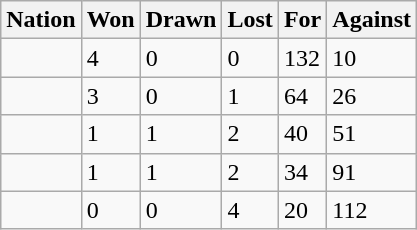<table class="wikitable">
<tr>
<th>Nation</th>
<th>Won</th>
<th>Drawn</th>
<th>Lost</th>
<th>For</th>
<th>Against</th>
</tr>
<tr>
<td></td>
<td>4</td>
<td>0</td>
<td>0</td>
<td>132</td>
<td>10</td>
</tr>
<tr>
<td></td>
<td>3</td>
<td>0</td>
<td>1</td>
<td>64</td>
<td>26</td>
</tr>
<tr>
<td></td>
<td>1</td>
<td>1</td>
<td>2</td>
<td>40</td>
<td>51</td>
</tr>
<tr>
<td></td>
<td>1</td>
<td>1</td>
<td>2</td>
<td>34</td>
<td>91</td>
</tr>
<tr>
<td></td>
<td>0</td>
<td>0</td>
<td>4</td>
<td>20</td>
<td>112</td>
</tr>
</table>
